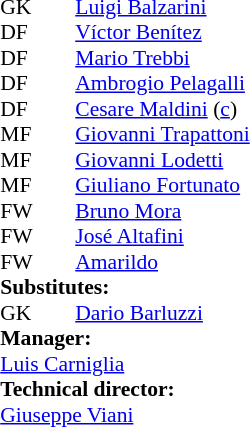<table style="font-size: 90%" cellspacing="0" cellpadding="0" align=center>
<tr>
<td colspan=4></td>
</tr>
<tr>
<th width=25></th>
<th width=25></th>
</tr>
<tr>
<td>GK</td>
<td></td>
<td> <a href='#'>Luigi Balzarini</a></td>
<td></td>
<td></td>
</tr>
<tr>
<td>DF</td>
<td></td>
<td> <a href='#'>Víctor Benítez</a></td>
</tr>
<tr>
<td>DF</td>
<td></td>
<td> <a href='#'>Mario Trebbi</a></td>
</tr>
<tr>
<td>DF</td>
<td></td>
<td> <a href='#'>Ambrogio Pelagalli</a></td>
</tr>
<tr>
<td>DF</td>
<td></td>
<td> <a href='#'>Cesare Maldini</a> (<a href='#'>c</a>)</td>
<td></td>
</tr>
<tr>
<td>MF</td>
<td></td>
<td> <a href='#'>Giovanni Trapattoni</a></td>
</tr>
<tr>
<td>MF</td>
<td></td>
<td> <a href='#'>Giovanni Lodetti</a></td>
</tr>
<tr>
<td>MF</td>
<td></td>
<td> <a href='#'>Giuliano Fortunato</a></td>
</tr>
<tr>
<td>FW</td>
<td></td>
<td> <a href='#'>Bruno Mora</a></td>
</tr>
<tr>
<td>FW</td>
<td></td>
<td> <a href='#'>José Altafini</a></td>
</tr>
<tr>
<td>FW</td>
<td></td>
<td> <a href='#'>Amarildo</a></td>
</tr>
<tr>
<td colspan=3><strong>Substitutes:</strong></td>
</tr>
<tr>
<td>GK</td>
<td></td>
<td> <a href='#'>Dario Barluzzi</a></td>
<td></td>
<td></td>
</tr>
<tr>
<td colspan=3><strong>Manager:</strong></td>
</tr>
<tr>
<td colspan=4> <a href='#'>Luis Carniglia</a></td>
</tr>
<tr>
<td colspan=3><strong>Technical director:</strong></td>
</tr>
<tr>
<td colspan=4> <a href='#'>Giuseppe Viani</a></td>
</tr>
</table>
